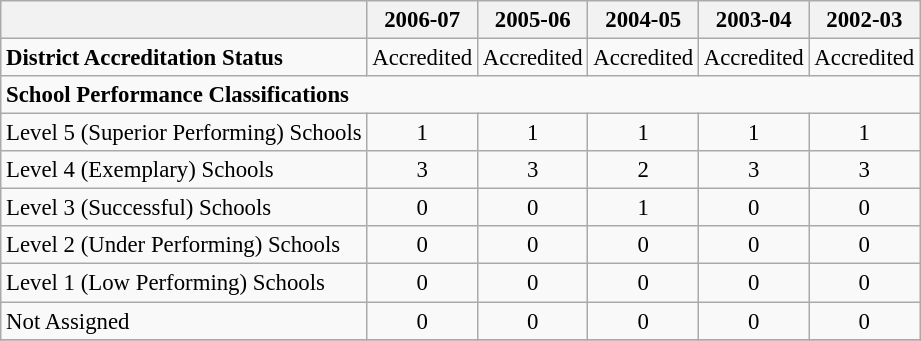<table class="wikitable" style="font-size: 95%;">
<tr>
<th></th>
<th>2006-07</th>
<th>2005-06</th>
<th>2004-05</th>
<th>2003-04</th>
<th>2002-03</th>
</tr>
<tr>
<td align="left"><strong>District Accreditation Status</strong></td>
<td align="center">Accredited</td>
<td align="center">Accredited</td>
<td align="center">Accredited</td>
<td align="center">Accredited</td>
<td align="center">Accredited</td>
</tr>
<tr>
<td align="left" colspan="6"><strong>School Performance Classifications</strong></td>
</tr>
<tr>
<td align="left">Level 5 (Superior Performing) Schools</td>
<td align="center">1</td>
<td align="center">1</td>
<td align="center">1</td>
<td align="center">1</td>
<td align="center">1</td>
</tr>
<tr>
<td align="left">Level 4 (Exemplary) Schools</td>
<td align="center">3</td>
<td align="center">3</td>
<td align="center">2</td>
<td align="center">3</td>
<td align="center">3</td>
</tr>
<tr>
<td align="left">Level 3 (Successful) Schools</td>
<td align="center">0</td>
<td align="center">0</td>
<td align="center">1</td>
<td align="center">0</td>
<td align="center">0</td>
</tr>
<tr>
<td align="left">Level 2 (Under Performing) Schools</td>
<td align="center">0</td>
<td align="center">0</td>
<td align="center">0</td>
<td align="center">0</td>
<td align="center">0</td>
</tr>
<tr>
<td align="left">Level 1 (Low Performing) Schools</td>
<td align="center">0</td>
<td align="center">0</td>
<td align="center">0</td>
<td align="center">0</td>
<td align="center">0</td>
</tr>
<tr>
<td align="left">Not Assigned</td>
<td align="center">0</td>
<td align="center">0</td>
<td align="center">0</td>
<td align="center">0</td>
<td align="center">0</td>
</tr>
<tr>
</tr>
</table>
